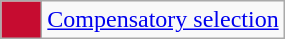<table class=wikitable>
<tr>
<td style="background:#c60c30; width:20px; em;"></td>
<td><a href='#'>Compensatory selection</a></td>
</tr>
</table>
